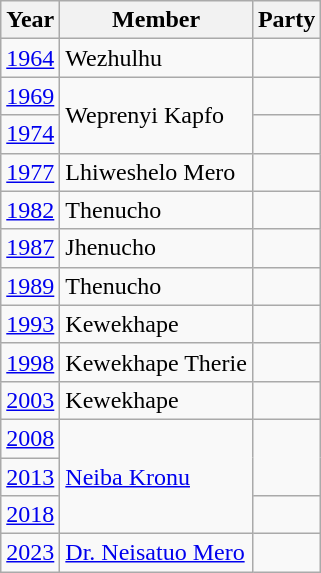<table class="wikitable sortable">
<tr>
<th>Year</th>
<th>Member</th>
<th colspan="2">Party</th>
</tr>
<tr>
<td><a href='#'>1964</a></td>
<td>Wezhulhu</td>
<td></td>
</tr>
<tr>
<td><a href='#'>1969</a></td>
<td rowspan=2>Weprenyi Kapfo</td>
</tr>
<tr>
<td><a href='#'>1974</a></td>
<td></td>
</tr>
<tr>
<td><a href='#'>1977</a></td>
<td>Lhiweshelo Mero</td>
</tr>
<tr>
<td><a href='#'>1982</a></td>
<td>Thenucho</td>
<td></td>
</tr>
<tr>
<td><a href='#'>1987</a></td>
<td>Jhenucho</td>
</tr>
<tr>
<td><a href='#'>1989</a></td>
<td>Thenucho</td>
<td></td>
</tr>
<tr>
<td><a href='#'>1993</a></td>
<td>Kewekhape</td>
<td></td>
</tr>
<tr>
<td><a href='#'>1998</a></td>
<td>Kewekhape Therie</td>
</tr>
<tr>
<td><a href='#'>2003</a></td>
<td>Kewekhape</td>
<td></td>
</tr>
<tr>
<td><a href='#'>2008</a></td>
<td rowspan=3><a href='#'>Neiba Kronu</a></td>
</tr>
<tr>
<td><a href='#'>2013</a></td>
</tr>
<tr>
<td><a href='#'>2018</a></td>
<td></td>
</tr>
<tr>
<td><a href='#'>2023</a></td>
<td><a href='#'>Dr. Neisatuo Mero</a></td>
<td></td>
</tr>
</table>
